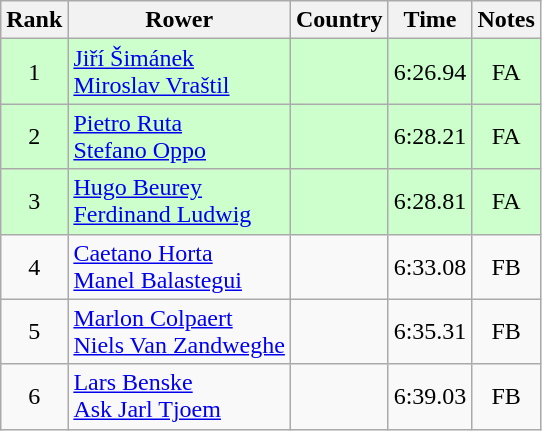<table class="wikitable" style="text-align:center">
<tr>
<th>Rank</th>
<th>Rower</th>
<th>Country</th>
<th>Time</th>
<th>Notes</th>
</tr>
<tr bgcolor=ccffcc>
<td>1</td>
<td align="left"><a href='#'>Jiří Šimánek</a><br><a href='#'>Miroslav Vraštil</a></td>
<td align="left"></td>
<td>6:26.94</td>
<td>FA</td>
</tr>
<tr bgcolor=ccffcc>
<td>2</td>
<td align="left"><a href='#'>Pietro Ruta</a><br><a href='#'>Stefano Oppo</a></td>
<td align="left"></td>
<td>6:28.21</td>
<td>FA</td>
</tr>
<tr bgcolor=ccffcc>
<td>3</td>
<td align="left"><a href='#'>Hugo Beurey</a><br><a href='#'>Ferdinand Ludwig</a></td>
<td align="left"></td>
<td>6:28.81</td>
<td>FA</td>
</tr>
<tr>
<td>4</td>
<td align="left"><a href='#'>Caetano Horta</a><br><a href='#'>Manel Balastegui</a></td>
<td align="left"></td>
<td>6:33.08</td>
<td>FB</td>
</tr>
<tr>
<td>5</td>
<td align="left"><a href='#'>Marlon Colpaert</a><br><a href='#'>Niels Van Zandweghe</a></td>
<td align="left"></td>
<td>6:35.31</td>
<td>FB</td>
</tr>
<tr>
<td>6</td>
<td align="left"><a href='#'>Lars Benske</a><br><a href='#'>Ask Jarl Tjoem</a></td>
<td align="left"></td>
<td>6:39.03</td>
<td>FB</td>
</tr>
</table>
